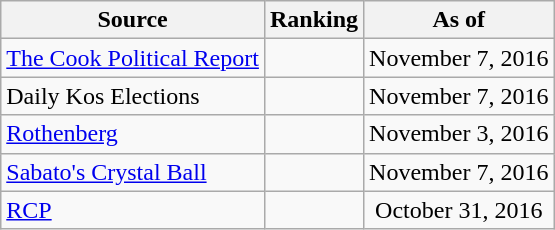<table class="wikitable" style="text-align:center">
<tr>
<th>Source</th>
<th>Ranking</th>
<th>As of</th>
</tr>
<tr>
<td align=left><a href='#'>The Cook Political Report</a></td>
<td></td>
<td>November 7, 2016</td>
</tr>
<tr>
<td align=left>Daily Kos Elections</td>
<td></td>
<td>November 7, 2016</td>
</tr>
<tr>
<td align=left><a href='#'>Rothenberg</a></td>
<td></td>
<td>November 3, 2016</td>
</tr>
<tr>
<td align=left><a href='#'>Sabato's Crystal Ball</a></td>
<td></td>
<td>November 7, 2016</td>
</tr>
<tr>
<td align="left"><a href='#'>RCP</a></td>
<td></td>
<td>October 31, 2016</td>
</tr>
</table>
